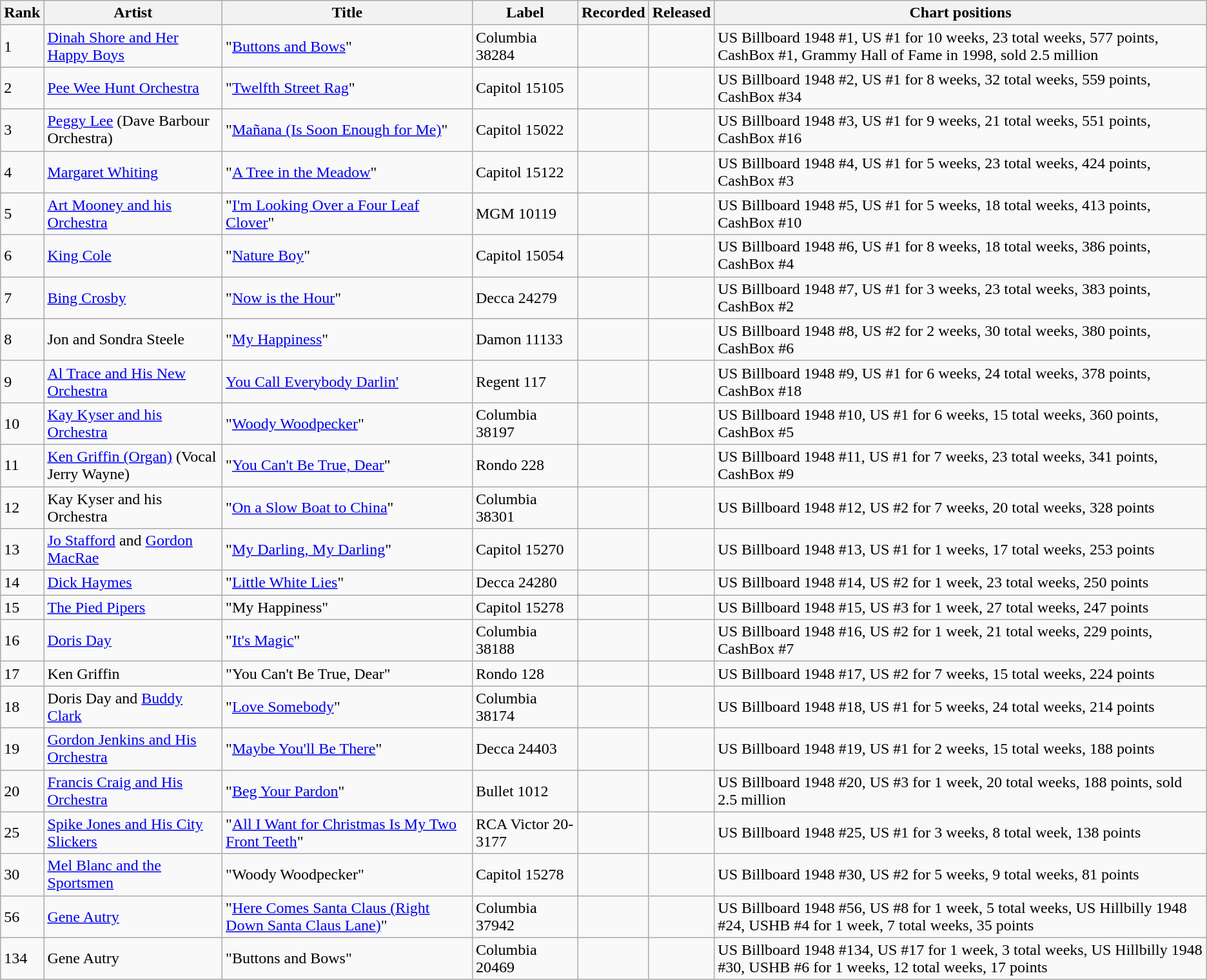<table class="wikitable">
<tr>
<th>Rank</th>
<th>Artist</th>
<th>Title</th>
<th>Label</th>
<th>Recorded</th>
<th>Released</th>
<th>Chart positions</th>
</tr>
<tr>
<td>1</td>
<td><a href='#'>Dinah Shore and Her Happy Boys</a></td>
<td>"<a href='#'>Buttons and Bows</a>"</td>
<td>Columbia 38284</td>
<td></td>
<td></td>
<td>US Billboard 1948 #1, US #1 for 10 weeks, 23 total weeks, 577 points, CashBox #1, Grammy Hall of Fame in 1998, sold 2.5 million</td>
</tr>
<tr>
<td>2</td>
<td><a href='#'>Pee Wee Hunt Orchestra</a></td>
<td>"<a href='#'>Twelfth Street Rag</a>"</td>
<td>Capitol 15105</td>
<td></td>
<td></td>
<td>US Billboard 1948 #2, US #1 for 8 weeks, 32 total weeks, 559 points, CashBox #34</td>
</tr>
<tr>
<td>3</td>
<td><a href='#'>Peggy Lee</a> (Dave Barbour Orchestra)</td>
<td>"<a href='#'>Mañana (Is Soon Enough for Me)</a>"</td>
<td>Capitol 15022</td>
<td></td>
<td></td>
<td>US Billboard 1948 #3, US #1 for 9 weeks, 21 total weeks, 551 points, CashBox #16</td>
</tr>
<tr>
<td>4</td>
<td><a href='#'>Margaret Whiting</a></td>
<td>"<a href='#'>A Tree in the Meadow</a>"</td>
<td>Capitol 15122</td>
<td></td>
<td></td>
<td>US Billboard 1948 #4, US #1 for 5 weeks, 23 total weeks, 424 points, CashBox #3</td>
</tr>
<tr>
<td>5</td>
<td><a href='#'>Art Mooney and his Orchestra</a></td>
<td>"<a href='#'>I'm Looking Over a Four Leaf Clover</a>"</td>
<td>MGM 10119</td>
<td></td>
<td></td>
<td>US Billboard 1948 #5, US #1 for 5 weeks, 18 total weeks, 413 points, CashBox #10</td>
</tr>
<tr>
<td>6</td>
<td><a href='#'>King Cole</a></td>
<td>"<a href='#'>Nature Boy</a>"</td>
<td>Capitol 15054</td>
<td></td>
<td></td>
<td>US Billboard 1948 #6, US #1 for 8 weeks, 18 total weeks, 386 points, CashBox #4</td>
</tr>
<tr>
<td>7</td>
<td><a href='#'>Bing Crosby</a></td>
<td>"<a href='#'>Now is the Hour</a>"</td>
<td>Decca 24279</td>
<td></td>
<td></td>
<td>US Billboard 1948 #7, US #1 for 3 weeks, 23 total weeks, 383 points, CashBox #2</td>
</tr>
<tr>
<td>8</td>
<td>Jon and Sondra Steele</td>
<td>"<a href='#'>My Happiness</a>"</td>
<td>Damon 11133</td>
<td></td>
<td></td>
<td>US Billboard 1948 #8, US #2 for 2 weeks, 30 total weeks, 380 points, CashBox #6</td>
</tr>
<tr>
<td>9</td>
<td><a href='#'>Al Trace and His New Orchestra</a></td>
<td><a href='#'>You Call Everybody Darlin'</a></td>
<td>Regent 117</td>
<td></td>
<td></td>
<td>US Billboard 1948 #9, US #1 for 6 weeks, 24 total weeks, 378 points, CashBox #18</td>
</tr>
<tr>
<td>10</td>
<td><a href='#'>Kay Kyser and his Orchestra</a></td>
<td>"<a href='#'>Woody Woodpecker</a>"</td>
<td>Columbia 38197</td>
<td></td>
<td></td>
<td>US Billboard 1948 #10, US #1 for 6 weeks, 15 total weeks, 360 points, CashBox #5</td>
</tr>
<tr>
<td>11</td>
<td><a href='#'>Ken Griffin (Organ)</a> (Vocal Jerry Wayne)</td>
<td>"<a href='#'>You Can't Be True, Dear</a>"</td>
<td>Rondo 228</td>
<td></td>
<td></td>
<td>US Billboard 1948 #11, US #1 for 7 weeks, 23 total weeks, 341 points, CashBox #9</td>
</tr>
<tr>
<td>12</td>
<td>Kay Kyser and his Orchestra</td>
<td>"<a href='#'>On a Slow Boat to China</a>"</td>
<td>Columbia 38301</td>
<td></td>
<td></td>
<td>US Billboard 1948 #12, US #2 for 7 weeks, 20 total weeks, 328 points</td>
</tr>
<tr>
<td>13</td>
<td><a href='#'>Jo Stafford</a> and <a href='#'>Gordon MacRae</a></td>
<td>"<a href='#'>My Darling, My Darling</a>"</td>
<td>Capitol 15270</td>
<td></td>
<td></td>
<td>US Billboard 1948 #13, US #1 for 1 weeks, 17 total weeks, 253 points</td>
</tr>
<tr>
<td>14</td>
<td><a href='#'>Dick Haymes</a></td>
<td>"<a href='#'>Little White Lies</a>"</td>
<td>Decca 24280</td>
<td></td>
<td></td>
<td>US Billboard 1948 #14, US #2 for 1 week, 23 total weeks, 250 points</td>
</tr>
<tr>
<td>15</td>
<td><a href='#'>The Pied Pipers</a></td>
<td>"My Happiness"</td>
<td>Capitol 15278</td>
<td></td>
<td></td>
<td>US Billboard 1948 #15, US #3 for 1 week, 27 total weeks, 247 points</td>
</tr>
<tr>
<td>16</td>
<td><a href='#'>Doris Day</a></td>
<td>"<a href='#'>It's Magic</a>"</td>
<td>Columbia 38188</td>
<td></td>
<td></td>
<td>US Billboard 1948 #16, US #2 for 1 week, 21 total weeks, 229 points, CashBox #7</td>
</tr>
<tr>
<td>17</td>
<td>Ken Griffin</td>
<td>"You Can't Be True, Dear"</td>
<td>Rondo 128</td>
<td></td>
<td></td>
<td>US Billboard 1948 #17, US #2 for 7 weeks, 15 total weeks, 224 points</td>
</tr>
<tr>
<td>18</td>
<td>Doris Day and <a href='#'>Buddy Clark</a></td>
<td>"<a href='#'>Love Somebody</a>"</td>
<td>Columbia 38174</td>
<td></td>
<td></td>
<td>US Billboard 1948 #18, US #1 for 5 weeks, 24 total weeks, 214 points</td>
</tr>
<tr>
<td>19</td>
<td><a href='#'>Gordon Jenkins and His Orchestra</a></td>
<td>"<a href='#'>Maybe You'll Be There</a>"</td>
<td>Decca 24403</td>
<td></td>
<td></td>
<td>US Billboard 1948 #19, US #1 for 2 weeks, 15 total weeks, 188 points</td>
</tr>
<tr>
<td>20</td>
<td><a href='#'>Francis Craig and His Orchestra</a></td>
<td>"<a href='#'>Beg Your Pardon</a>"</td>
<td>Bullet 1012</td>
<td></td>
<td></td>
<td>US Billboard 1948 #20, US #3 for 1 week, 20 total weeks, 188 points, sold 2.5 million</td>
</tr>
<tr>
<td>25</td>
<td><a href='#'>Spike Jones and His City Slickers</a></td>
<td>"<a href='#'>All I Want for Christmas Is My Two Front Teeth</a>"</td>
<td>RCA Victor 20-3177</td>
<td></td>
<td></td>
<td>US Billboard 1948 #25, US #1 for 3 weeks, 8 total week, 138 points</td>
</tr>
<tr>
<td>30</td>
<td><a href='#'>Mel Blanc and the Sportsmen</a></td>
<td>"Woody Woodpecker"</td>
<td>Capitol 15278</td>
<td></td>
<td></td>
<td>US Billboard 1948 #30, US #2 for 5 weeks, 9 total weeks, 81 points</td>
</tr>
<tr>
<td>56</td>
<td><a href='#'>Gene Autry</a></td>
<td>"<a href='#'>Here Comes Santa Claus (Right Down Santa Claus Lane)</a>"</td>
<td>Columbia 37942</td>
<td></td>
<td></td>
<td>US Billboard 1948 #56, US #8 for 1 week, 5 total weeks, US Hillbilly 1948 #24, USHB #4 for 1 week, 7 total weeks, 35 points</td>
</tr>
<tr>
<td>134</td>
<td>Gene Autry</td>
<td>"Buttons and Bows"</td>
<td>Columbia 20469</td>
<td></td>
<td></td>
<td>US Billboard 1948 #134, US #17 for 1 week, 3 total weeks, US Hillbilly 1948 #30, USHB #6 for 1 weeks, 12 total weeks, 17 points</td>
</tr>
</table>
